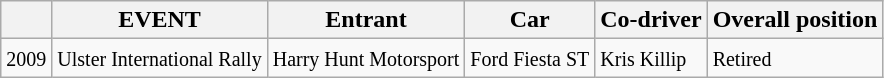<table class="wikitable">
<tr>
<th></th>
<th>EVENT</th>
<th>Entrant</th>
<th>Car</th>
<th>Co-driver</th>
<th>Overall position</th>
</tr>
<tr>
<td><small> 2009</small></td>
<td><small> Ulster International Rally</small></td>
<td><small> Harry Hunt Motorsport</small></td>
<td><small> Ford Fiesta ST</small></td>
<td><small> Kris Killip</small></td>
<td><small> Retired </small></td>
</tr>
</table>
